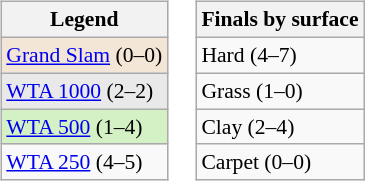<table>
<tr valign=top>
<td><br><table class=wikitable style="font-size:90%">
<tr>
<th>Legend</th>
</tr>
<tr>
<td bgcolor=f3e6d7><a href='#'>Grand Slam</a> (0–0)</td>
</tr>
<tr>
<td bgcolor=e9e9e9><a href='#'>WTA 1000</a> (2–2)</td>
</tr>
<tr>
<td bgcolor=d4f1c5><a href='#'>WTA 500</a> (1–4)</td>
</tr>
<tr>
<td><a href='#'>WTA 250</a> (4–5)</td>
</tr>
</table>
</td>
<td><br><table class=wikitable style="font-size:90%">
<tr>
<th>Finals by surface</th>
</tr>
<tr>
<td>Hard (4–7)</td>
</tr>
<tr>
<td>Grass (1–0)</td>
</tr>
<tr>
<td>Clay (2–4)</td>
</tr>
<tr>
<td>Carpet (0–0)</td>
</tr>
</table>
</td>
</tr>
</table>
